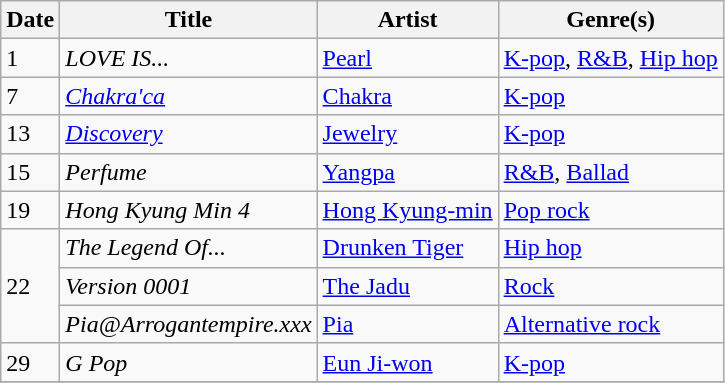<table class="wikitable" style="text-align: left;">
<tr>
<th>Date</th>
<th>Title</th>
<th>Artist</th>
<th>Genre(s)</th>
</tr>
<tr>
<td>1</td>
<td><em>LOVE IS...</em></td>
<td><a href='#'>Pearl</a></td>
<td><a href='#'>K-pop</a>, <a href='#'>R&B</a>, <a href='#'>Hip hop</a></td>
</tr>
<tr>
<td>7</td>
<td><em><a href='#'>Chakra'ca</a></em></td>
<td><a href='#'>Chakra</a></td>
<td><a href='#'>K-pop</a></td>
</tr>
<tr>
<td>13</td>
<td><em><a href='#'>Discovery</a></em></td>
<td><a href='#'>Jewelry</a></td>
<td><a href='#'>K-pop</a></td>
</tr>
<tr>
<td>15</td>
<td><em>Perfume</em></td>
<td><a href='#'>Yangpa</a></td>
<td><a href='#'>R&B</a>, <a href='#'>Ballad</a></td>
</tr>
<tr>
<td>19</td>
<td><em>Hong Kyung Min 4</em></td>
<td><a href='#'>Hong Kyung-min</a></td>
<td><a href='#'>Pop rock</a></td>
</tr>
<tr>
<td rowspan="3">22</td>
<td><em>The Legend Of...</em></td>
<td><a href='#'>Drunken Tiger</a></td>
<td><a href='#'>Hip hop</a></td>
</tr>
<tr>
<td><em>Version 0001</em></td>
<td><a href='#'>The Jadu</a></td>
<td><a href='#'>Rock</a></td>
</tr>
<tr>
<td><em>Pia@Arrogantempire.xxx</em></td>
<td><a href='#'>Pia</a></td>
<td><a href='#'>Alternative rock</a></td>
</tr>
<tr>
<td>29</td>
<td><em>G Pop</em></td>
<td><a href='#'>Eun Ji-won</a></td>
<td><a href='#'>K-pop</a></td>
</tr>
<tr>
</tr>
</table>
